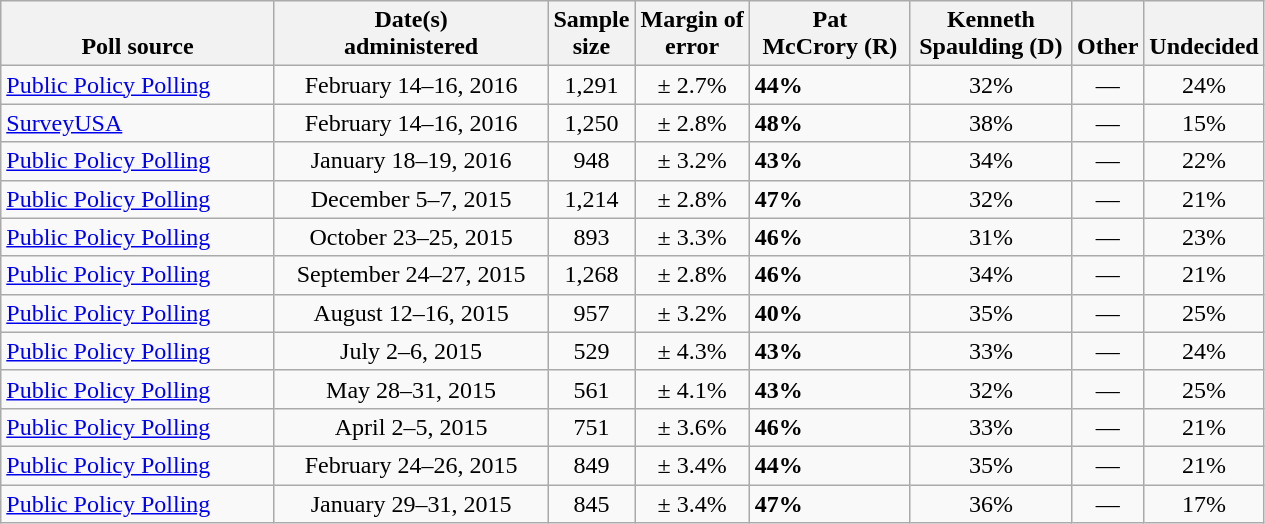<table class="wikitable">
<tr valign= bottom>
<th style="width:175px;">Poll source</th>
<th style="width:175px;">Date(s)<br>administered</th>
<th class=small>Sample<br>size</th>
<th class=small>Margin of<br>error</th>
<th style="width:100px;">Pat<br>McCrory (R)</th>
<th style="width:100px;">Kenneth<br>Spaulding (D)</th>
<th>Other</th>
<th>Undecided</th>
</tr>
<tr>
<td><a href='#'>Public Policy Polling</a></td>
<td align=center>February 14–16, 2016</td>
<td align=center>1,291</td>
<td align=center>± 2.7%</td>
<td><strong>44%</strong></td>
<td align=center>32%</td>
<td align=center>—</td>
<td align=center>24%</td>
</tr>
<tr>
<td><a href='#'>SurveyUSA</a></td>
<td align=center>February 14–16, 2016</td>
<td align=center>1,250</td>
<td align=center>± 2.8%</td>
<td><strong>48%</strong></td>
<td align=center>38%</td>
<td align=center>—</td>
<td align=center>15%</td>
</tr>
<tr>
<td><a href='#'>Public Policy Polling</a></td>
<td align=center>January 18–19, 2016</td>
<td align=center>948</td>
<td align=center>± 3.2%</td>
<td><strong>43%</strong></td>
<td align=center>34%</td>
<td align=center>—</td>
<td align=center>22%</td>
</tr>
<tr>
<td><a href='#'>Public Policy Polling</a></td>
<td align=center>December 5–7, 2015</td>
<td align=center>1,214</td>
<td align=center>± 2.8%</td>
<td><strong>47%</strong></td>
<td align=center>32%</td>
<td align=center>—</td>
<td align=center>21%</td>
</tr>
<tr>
<td><a href='#'>Public Policy Polling</a></td>
<td align=center>October 23–25, 2015</td>
<td align=center>893</td>
<td align=center>± 3.3%</td>
<td><strong>46%</strong></td>
<td align=center>31%</td>
<td align=center>—</td>
<td align=center>23%</td>
</tr>
<tr>
<td><a href='#'>Public Policy Polling</a></td>
<td align=center>September 24–27, 2015</td>
<td align=center>1,268</td>
<td align=center>± 2.8%</td>
<td><strong>46%</strong></td>
<td align=center>34%</td>
<td align=center>—</td>
<td align=center>21%</td>
</tr>
<tr>
<td><a href='#'>Public Policy Polling</a></td>
<td align=center>August 12–16, 2015</td>
<td align=center>957</td>
<td align=center>± 3.2%</td>
<td><strong>40%</strong></td>
<td align=center>35%</td>
<td align=center>—</td>
<td align=center>25%</td>
</tr>
<tr>
<td><a href='#'>Public Policy Polling</a></td>
<td align=center>July 2–6, 2015</td>
<td align=center>529</td>
<td align=center>± 4.3%</td>
<td><strong>43%</strong></td>
<td align=center>33%</td>
<td align=center>—</td>
<td align=center>24%</td>
</tr>
<tr>
<td><a href='#'>Public Policy Polling</a></td>
<td align=center>May 28–31, 2015</td>
<td align=center>561</td>
<td align=center>± 4.1%</td>
<td><strong>43%</strong></td>
<td align=center>32%</td>
<td align=center>—</td>
<td align=center>25%</td>
</tr>
<tr>
<td><a href='#'>Public Policy Polling</a></td>
<td align=center>April 2–5, 2015</td>
<td align=center>751</td>
<td align=center>± 3.6%</td>
<td><strong>46%</strong></td>
<td align=center>33%</td>
<td align=center>—</td>
<td align=center>21%</td>
</tr>
<tr>
<td><a href='#'>Public Policy Polling</a></td>
<td align=center>February 24–26, 2015</td>
<td align=center>849</td>
<td align=center>± 3.4%</td>
<td><strong>44%</strong></td>
<td align=center>35%</td>
<td align=center>—</td>
<td align=center>21%</td>
</tr>
<tr>
<td><a href='#'>Public Policy Polling</a></td>
<td align=center>January 29–31, 2015</td>
<td align=center>845</td>
<td align=center>± 3.4%</td>
<td><strong>47%</strong></td>
<td align=center>36%</td>
<td align=center>—</td>
<td align=center>17%</td>
</tr>
</table>
